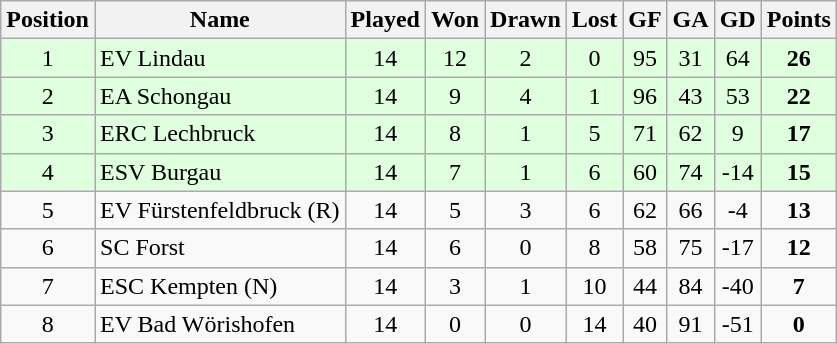<table class="wikitable">
<tr align="center">
<th>Position</th>
<th>Name</th>
<th>Played</th>
<th>Won</th>
<th>Drawn</th>
<th>Lost</th>
<th>GF</th>
<th>GA</th>
<th>GD</th>
<th>Points</th>
</tr>
<tr align="center" bgcolor="#dfffdf">
<td>1</td>
<td align="left">EV Lindau</td>
<td>14</td>
<td>12</td>
<td>2</td>
<td>0</td>
<td>95</td>
<td>31</td>
<td>64</td>
<td><strong>26</strong></td>
</tr>
<tr align="center" bgcolor="#dfffdf">
<td>2</td>
<td align="left">EA Schongau</td>
<td>14</td>
<td>9</td>
<td>4</td>
<td>1</td>
<td>96</td>
<td>43</td>
<td>53</td>
<td><strong>22</strong></td>
</tr>
<tr align="center" bgcolor="#dfffdf">
<td>3</td>
<td align="left">ERC Lechbruck</td>
<td>14</td>
<td>8</td>
<td>1</td>
<td>5</td>
<td>71</td>
<td>62</td>
<td>9</td>
<td><strong>17</strong></td>
</tr>
<tr align="center" bgcolor="#dfffdf">
<td>4</td>
<td align="left">ESV Burgau</td>
<td>14</td>
<td>7</td>
<td>1</td>
<td>6</td>
<td>60</td>
<td>74</td>
<td>-14</td>
<td><strong>15</strong></td>
</tr>
<tr align="center">
<td>5</td>
<td align="left">EV Fürstenfeldbruck (R)</td>
<td>14</td>
<td>5</td>
<td>3</td>
<td>6</td>
<td>62</td>
<td>66</td>
<td>-4</td>
<td><strong>13</strong></td>
</tr>
<tr align="center">
<td>6</td>
<td align="left">SC Forst</td>
<td>14</td>
<td>6</td>
<td>0</td>
<td>8</td>
<td>58</td>
<td>75</td>
<td>-17</td>
<td><strong>12</strong></td>
</tr>
<tr align="center">
<td>7</td>
<td align="left">ESC Kempten (N)</td>
<td>14</td>
<td>3</td>
<td>1</td>
<td>10</td>
<td>44</td>
<td>84</td>
<td>-40</td>
<td><strong>7</strong></td>
</tr>
<tr align="center">
<td>8</td>
<td align="left">EV Bad Wörishofen</td>
<td>14</td>
<td>0</td>
<td>0</td>
<td>14</td>
<td>40</td>
<td>91</td>
<td>-51</td>
<td><strong>0</strong></td>
</tr>
</table>
